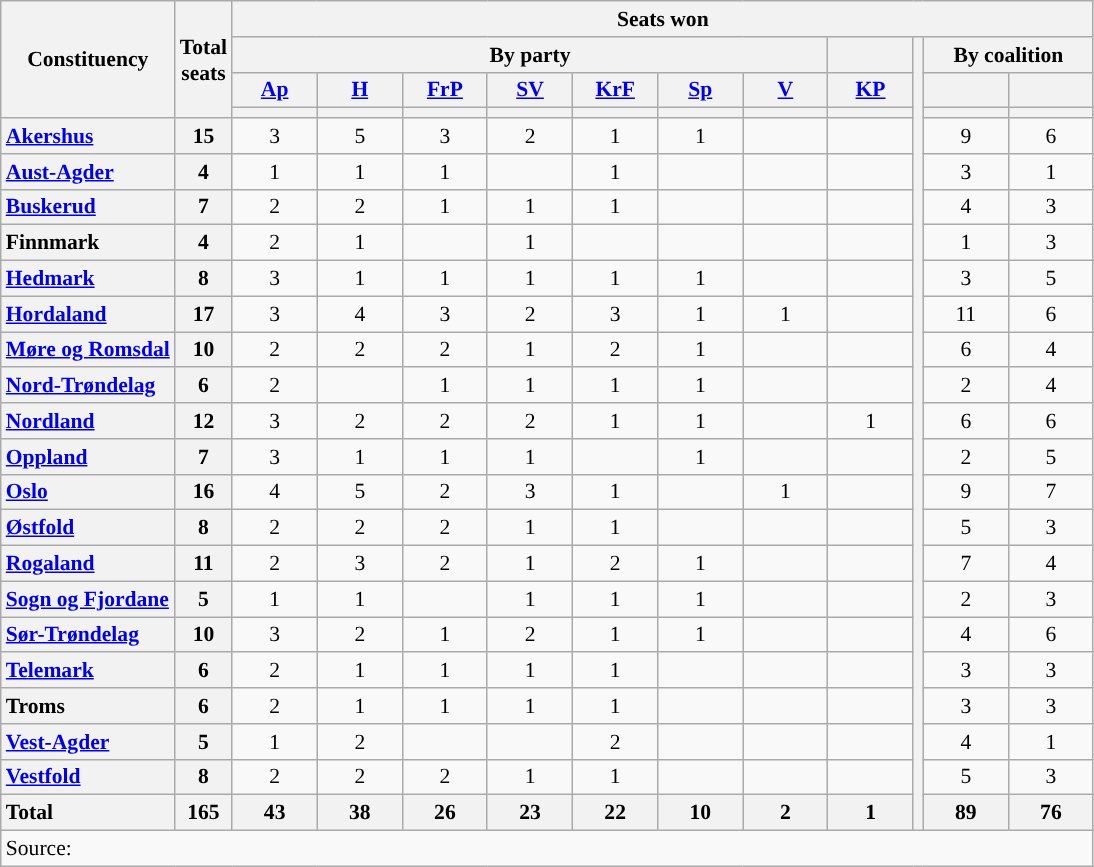<table class="wikitable" style="text-align:center; font-size: 0.9em;">
<tr>
<th rowspan="4">Constituency</th>
<th rowspan="4">Total<br>seats</th>
<th colspan="11">Seats won</th>
</tr>
<tr>
<th colspan="7">By party</th>
<th></th>
<th rowspan="23"></th>
<th colspan="2">By coalition</th>
</tr>
<tr>
<th class="unsortable" style="width:50px;"><a href='#'>Ap</a></th>
<th class="unsortable" style="width:50px;"><a href='#'>H</a></th>
<th class="unsortable" style="width:50px;"><a href='#'>FrP</a></th>
<th class="unsortable" style="width:50px;"><a href='#'>SV</a></th>
<th class="unsortable" style="width:50px;"><a href='#'>KrF</a></th>
<th class="unsortable" style="width:50px;"><a href='#'>Sp</a></th>
<th class="unsortable" style="width:50px;"><a href='#'>V</a></th>
<th class="unsortable" style="width:50px;"><a href='#'>KP</a></th>
<th class="unsortable" style="width:50px;"></th>
<th class="unsortable" style="width:50px;"></th>
</tr>
<tr>
<th style="background:"></th>
<th style="background:"></th>
<th style="background:"></th>
<th style="background:"></th>
<th style="background:"></th>
<th style="background:"></th>
<th style="background:"></th>
<th style="background:"></th>
<th style="background:"></th>
<th style="background:"></th>
</tr>
<tr>
<th style="text-align: left;"><a href='#'>Akershus</a></th>
<th>15</th>
<td>3</td>
<td>5</td>
<td>3</td>
<td>2</td>
<td>1</td>
<td>1</td>
<td></td>
<td></td>
<td>9</td>
<td>6</td>
</tr>
<tr>
<th style="text-align: left;"><a href='#'>Aust-Agder</a></th>
<th>4</th>
<td>1</td>
<td>1</td>
<td>1</td>
<td></td>
<td>1</td>
<td></td>
<td></td>
<td></td>
<td>3</td>
<td>1</td>
</tr>
<tr>
<th style="text-align: left;"><a href='#'>Buskerud</a></th>
<th>7</th>
<td>2</td>
<td>2</td>
<td>1</td>
<td>1</td>
<td>1</td>
<td></td>
<td></td>
<td></td>
<td>4</td>
<td>3</td>
</tr>
<tr>
<th style="text-align: left;">Finnmark</th>
<th>4</th>
<td>2</td>
<td>1</td>
<td></td>
<td>1</td>
<td></td>
<td></td>
<td></td>
<td></td>
<td>1</td>
<td>3</td>
</tr>
<tr>
<th style="text-align: left;"><a href='#'>Hedmark</a></th>
<th>8</th>
<td>3</td>
<td>1</td>
<td>1</td>
<td>1</td>
<td>1</td>
<td>1</td>
<td></td>
<td></td>
<td>3</td>
<td>5</td>
</tr>
<tr>
<th style="text-align: left;"><a href='#'>Hordaland</a></th>
<th>17</th>
<td>3</td>
<td>4</td>
<td>3</td>
<td>2</td>
<td>3</td>
<td>1</td>
<td>1</td>
<td></td>
<td>11</td>
<td>6</td>
</tr>
<tr>
<th style="text-align: left;"><a href='#'>Møre og Romsdal</a></th>
<th>10</th>
<td>2</td>
<td>2</td>
<td>2</td>
<td>1</td>
<td>2</td>
<td>1</td>
<td></td>
<td></td>
<td>6</td>
<td>4</td>
</tr>
<tr>
<th style="text-align: left;"><a href='#'>Nord-Trøndelag</a></th>
<th>6</th>
<td>2</td>
<td></td>
<td>1</td>
<td>1</td>
<td>1</td>
<td>1</td>
<td></td>
<td></td>
<td>2</td>
<td>4</td>
</tr>
<tr>
<th style="text-align: left;"><a href='#'>Nordland</a></th>
<th>12</th>
<td>3</td>
<td>2</td>
<td>2</td>
<td>2</td>
<td>1</td>
<td>1</td>
<td></td>
<td>1</td>
<td>6</td>
<td>6</td>
</tr>
<tr>
<th style="text-align: left;"><a href='#'>Oppland</a></th>
<th>7</th>
<td>3</td>
<td>1</td>
<td>1</td>
<td>1</td>
<td></td>
<td>1</td>
<td></td>
<td></td>
<td>2</td>
<td>5</td>
</tr>
<tr>
<th style="text-align: left;"><a href='#'>Oslo</a></th>
<th>16</th>
<td>4</td>
<td>5</td>
<td>2</td>
<td>3</td>
<td>1</td>
<td></td>
<td>1</td>
<td></td>
<td>9</td>
<td>7</td>
</tr>
<tr>
<th style="text-align: left;"><a href='#'>Østfold</a></th>
<th>8</th>
<td>2</td>
<td>2</td>
<td>2</td>
<td>1</td>
<td>1</td>
<td></td>
<td></td>
<td></td>
<td>5</td>
<td>3</td>
</tr>
<tr>
<th style="text-align: left;"><a href='#'>Rogaland</a></th>
<th>11</th>
<td>2</td>
<td>3</td>
<td>2</td>
<td>1</td>
<td>2</td>
<td>1</td>
<td></td>
<td></td>
<td>7</td>
<td>4</td>
</tr>
<tr>
<th style="text-align: left;"><a href='#'>Sogn og Fjordane</a></th>
<th>5</th>
<td>1</td>
<td>1</td>
<td></td>
<td>1</td>
<td>1</td>
<td>1</td>
<td></td>
<td></td>
<td>2</td>
<td>3</td>
</tr>
<tr>
<th style="text-align: left;"><a href='#'>Sør-Trøndelag</a></th>
<th>10</th>
<td>3</td>
<td>2</td>
<td>1</td>
<td>2</td>
<td>1</td>
<td>1</td>
<td></td>
<td></td>
<td>4</td>
<td>6</td>
</tr>
<tr>
<th style="text-align: left;"><a href='#'>Telemark</a></th>
<th>6</th>
<td>2</td>
<td>1</td>
<td>1</td>
<td>1</td>
<td>1</td>
<td></td>
<td></td>
<td></td>
<td>3</td>
<td>3</td>
</tr>
<tr>
<th style="text-align: left;">Troms</th>
<th>6</th>
<td>2</td>
<td>1</td>
<td>1</td>
<td>1</td>
<td>1</td>
<td></td>
<td></td>
<td></td>
<td>3</td>
<td>3</td>
</tr>
<tr>
<th style="text-align: left;"><a href='#'>Vest-Agder</a></th>
<th>5</th>
<td>1</td>
<td>2</td>
<td></td>
<td></td>
<td>2</td>
<td></td>
<td></td>
<td></td>
<td>4</td>
<td>1</td>
</tr>
<tr>
<th style="text-align: left;"><a href='#'>Vestfold</a></th>
<th>8</th>
<td>2</td>
<td>2</td>
<td>2</td>
<td>1</td>
<td>1</td>
<td></td>
<td></td>
<td></td>
<td>5</td>
<td>3</td>
</tr>
<tr>
<th style="text-align: left;">Total</th>
<th>165</th>
<th>43</th>
<th>38</th>
<th>26</th>
<th>23</th>
<th>22</th>
<th>10</th>
<th>2</th>
<th>1</th>
<th>89</th>
<th>76</th>
</tr>
<tr>
<td align=left colspan="13">Source: </td>
</tr>
</table>
